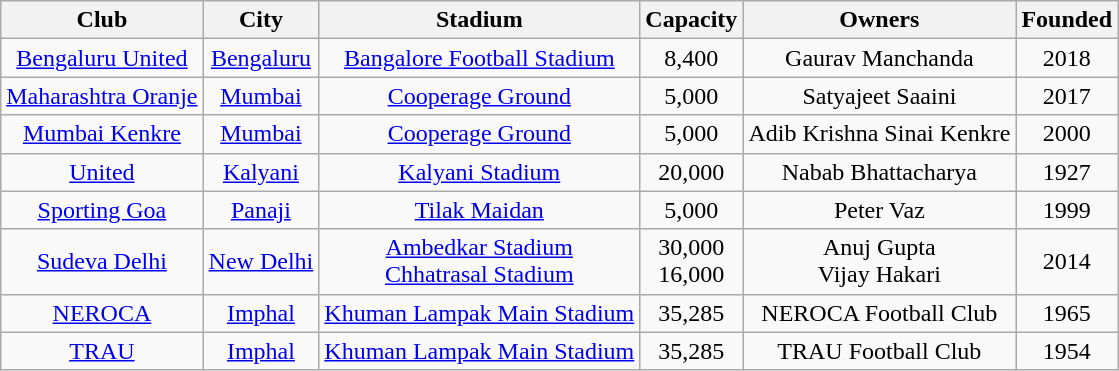<table class="wikitable sortable" style="text-align:center; font-size:100%;">
<tr>
<th>Club</th>
<th>City</th>
<th>Stadium</th>
<th>Capacity</th>
<th>Owners</th>
<th>Founded</th>
</tr>
<tr>
<td><a href='#'>Bengaluru United</a></td>
<td><a href='#'>Bengaluru</a></td>
<td><a href='#'>Bangalore Football Stadium</a></td>
<td>8,400</td>
<td>Gaurav Manchanda</td>
<td>2018</td>
</tr>
<tr>
<td><a href='#'>Maharashtra Oranje</a></td>
<td><a href='#'>Mumbai</a></td>
<td><a href='#'>Cooperage Ground</a></td>
<td>5,000</td>
<td>Satyajeet Saaini</td>
<td>2017</td>
</tr>
<tr>
<td><a href='#'>Mumbai Kenkre</a></td>
<td><a href='#'>Mumbai</a></td>
<td><a href='#'>Cooperage Ground</a></td>
<td>5,000</td>
<td>Adib Krishna Sinai Kenkre</td>
<td>2000</td>
</tr>
<tr>
<td><a href='#'>United</a></td>
<td><a href='#'>Kalyani</a></td>
<td><a href='#'>Kalyani Stadium</a></td>
<td>20,000</td>
<td>Nabab Bhattacharya</td>
<td>1927</td>
</tr>
<tr>
<td><a href='#'>Sporting Goa</a></td>
<td><a href='#'>Panaji</a></td>
<td><a href='#'>Tilak Maidan</a></td>
<td>5,000</td>
<td>Peter Vaz</td>
<td>1999</td>
</tr>
<tr>
<td><a href='#'>Sudeva Delhi</a></td>
<td><a href='#'>New Delhi</a></td>
<td><a href='#'>Ambedkar Stadium</a><br><a href='#'>Chhatrasal Stadium</a></td>
<td>30,000<br>16,000</td>
<td>Anuj Gupta<br>Vijay Hakari</td>
<td>2014</td>
</tr>
<tr>
<td><a href='#'>NEROCA</a></td>
<td><a href='#'>Imphal</a></td>
<td><a href='#'>Khuman Lampak Main Stadium</a></td>
<td>35,285</td>
<td>NEROCA Football Club</td>
<td>1965</td>
</tr>
<tr>
<td><a href='#'>TRAU</a></td>
<td><a href='#'>Imphal</a></td>
<td><a href='#'>Khuman Lampak Main Stadium</a></td>
<td>35,285</td>
<td>TRAU Football Club</td>
<td>1954</td>
</tr>
</table>
